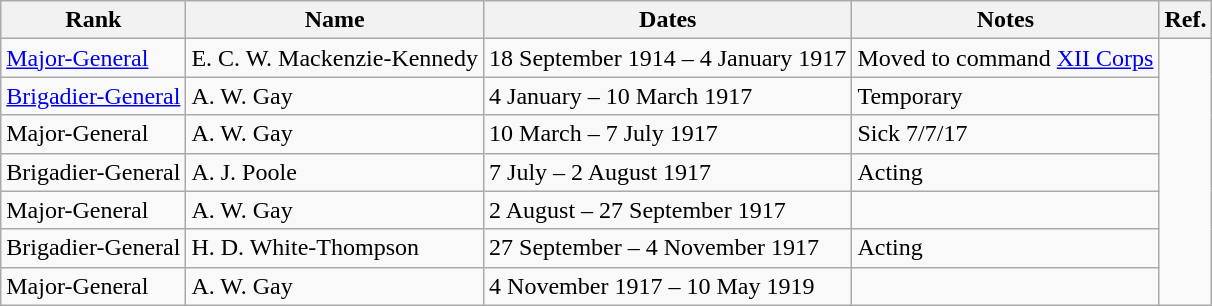<table class="wikitable"width=>
<tr>
<th style=>Rank</th>
<th style=>Name</th>
<th style=>Dates</th>
<th style=>Notes</th>
<th style=>Ref.</th>
</tr>
<tr>
<td><a href='#'>Major-General</a></td>
<td>E. C. W. Mackenzie-Kennedy</td>
<td>18 September 1914 – 4 January 1917</td>
<td>Moved to command <a href='#'>XII Corps</a></td>
<td rowspan=7></td>
</tr>
<tr>
<td><a href='#'>Brigadier-General</a></td>
<td>A. W. Gay</td>
<td>4 January – 10 March 1917</td>
<td>Temporary</td>
</tr>
<tr>
<td>Major-General</td>
<td>A. W. Gay</td>
<td>10 March – 7 July 1917</td>
<td>Sick 7/7/17</td>
</tr>
<tr>
<td>Brigadier-General</td>
<td>A. J. Poole</td>
<td>7 July – 2 August 1917</td>
<td>Acting</td>
</tr>
<tr>
<td>Major-General</td>
<td>A. W. Gay</td>
<td>2 August – 27 September 1917</td>
<td></td>
</tr>
<tr>
<td>Brigadier-General</td>
<td>H. D. White-Thompson</td>
<td>27 September – 4 November 1917</td>
<td>Acting</td>
</tr>
<tr>
<td>Major-General</td>
<td>A. W. Gay</td>
<td>4 November 1917 – 10 May 1919</td>
<td></td>
</tr>
</table>
